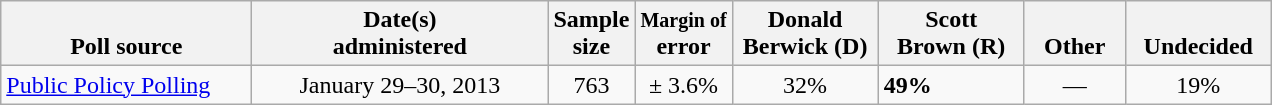<table class="wikitable">
<tr valign= bottom>
<th style="width:160px;">Poll source</th>
<th style="width:190px;">Date(s)<br>administered</th>
<th class=small>Sample<br>size</th>
<th><small>Margin of</small><br>error</th>
<th style="width:90px;">Donald<br>Berwick (D)</th>
<th style="width:90px;">Scott<br>Brown (R)</th>
<th style="width:60px;">Other</th>
<th style="width:90px;">Undecided</th>
</tr>
<tr>
<td><a href='#'>Public Policy Polling</a></td>
<td align=center>January 29–30, 2013</td>
<td align=center>763</td>
<td align=center>± 3.6%</td>
<td align=center>32%</td>
<td><strong>49%</strong></td>
<td align=center>—</td>
<td align=center>19%</td>
</tr>
</table>
